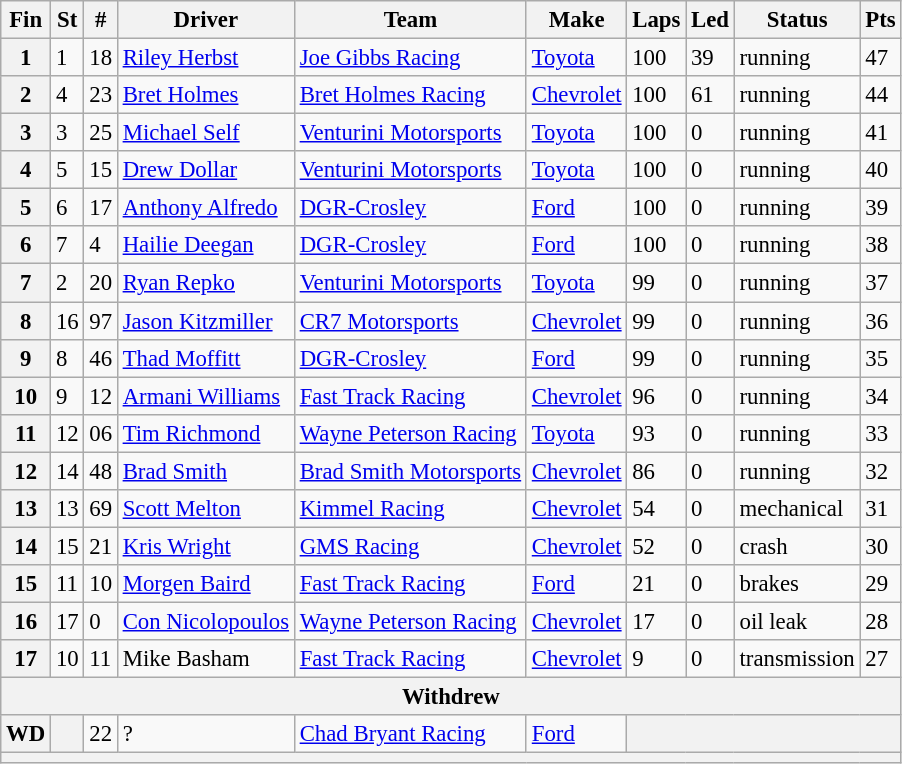<table class="wikitable" style="font-size:95%">
<tr>
<th>Fin</th>
<th>St</th>
<th>#</th>
<th>Driver</th>
<th>Team</th>
<th>Make</th>
<th>Laps</th>
<th>Led</th>
<th>Status</th>
<th>Pts</th>
</tr>
<tr>
<th>1</th>
<td>1</td>
<td>18</td>
<td><a href='#'>Riley Herbst</a></td>
<td><a href='#'>Joe Gibbs Racing</a></td>
<td><a href='#'>Toyota</a></td>
<td>100</td>
<td>39</td>
<td>running</td>
<td>47</td>
</tr>
<tr>
<th>2</th>
<td>4</td>
<td>23</td>
<td><a href='#'>Bret Holmes</a></td>
<td><a href='#'>Bret Holmes Racing</a></td>
<td><a href='#'>Chevrolet</a></td>
<td>100</td>
<td>61</td>
<td>running</td>
<td>44</td>
</tr>
<tr>
<th>3</th>
<td>3</td>
<td>25</td>
<td><a href='#'>Michael Self</a></td>
<td><a href='#'>Venturini Motorsports</a></td>
<td><a href='#'>Toyota</a></td>
<td>100</td>
<td>0</td>
<td>running</td>
<td>41</td>
</tr>
<tr>
<th>4</th>
<td>5</td>
<td>15</td>
<td><a href='#'>Drew Dollar</a></td>
<td><a href='#'>Venturini Motorsports</a></td>
<td><a href='#'>Toyota</a></td>
<td>100</td>
<td>0</td>
<td>running</td>
<td>40</td>
</tr>
<tr>
<th>5</th>
<td>6</td>
<td>17</td>
<td><a href='#'>Anthony Alfredo</a></td>
<td><a href='#'>DGR-Crosley</a></td>
<td><a href='#'>Ford</a></td>
<td>100</td>
<td>0</td>
<td>running</td>
<td>39</td>
</tr>
<tr>
<th>6</th>
<td>7</td>
<td>4</td>
<td><a href='#'>Hailie Deegan</a></td>
<td><a href='#'>DGR-Crosley</a></td>
<td><a href='#'>Ford</a></td>
<td>100</td>
<td>0</td>
<td>running</td>
<td>38</td>
</tr>
<tr>
<th>7</th>
<td>2</td>
<td>20</td>
<td><a href='#'>Ryan Repko</a></td>
<td><a href='#'>Venturini Motorsports</a></td>
<td><a href='#'>Toyota</a></td>
<td>99</td>
<td>0</td>
<td>running</td>
<td>37</td>
</tr>
<tr>
<th>8</th>
<td>16</td>
<td>97</td>
<td><a href='#'>Jason Kitzmiller</a></td>
<td><a href='#'>CR7 Motorsports</a></td>
<td><a href='#'>Chevrolet</a></td>
<td>99</td>
<td>0</td>
<td>running</td>
<td>36</td>
</tr>
<tr>
<th>9</th>
<td>8</td>
<td>46</td>
<td><a href='#'>Thad Moffitt</a></td>
<td><a href='#'>DGR-Crosley</a></td>
<td><a href='#'>Ford</a></td>
<td>99</td>
<td>0</td>
<td>running</td>
<td>35</td>
</tr>
<tr>
<th>10</th>
<td>9</td>
<td>12</td>
<td><a href='#'>Armani Williams</a></td>
<td><a href='#'>Fast Track Racing</a></td>
<td><a href='#'>Chevrolet</a></td>
<td>96</td>
<td>0</td>
<td>running</td>
<td>34</td>
</tr>
<tr>
<th>11</th>
<td>12</td>
<td>06</td>
<td><a href='#'>Tim Richmond</a></td>
<td><a href='#'>Wayne Peterson Racing</a></td>
<td><a href='#'>Toyota</a></td>
<td>93</td>
<td>0</td>
<td>running</td>
<td>33</td>
</tr>
<tr>
<th>12</th>
<td>14</td>
<td>48</td>
<td><a href='#'>Brad Smith</a></td>
<td><a href='#'>Brad Smith Motorsports</a></td>
<td><a href='#'>Chevrolet</a></td>
<td>86</td>
<td>0</td>
<td>running</td>
<td>32</td>
</tr>
<tr>
<th>13</th>
<td>13</td>
<td>69</td>
<td><a href='#'>Scott Melton</a></td>
<td><a href='#'>Kimmel Racing</a></td>
<td><a href='#'>Chevrolet</a></td>
<td>54</td>
<td>0</td>
<td>mechanical</td>
<td>31</td>
</tr>
<tr>
<th>14</th>
<td>15</td>
<td>21</td>
<td><a href='#'>Kris Wright</a></td>
<td><a href='#'>GMS Racing</a></td>
<td><a href='#'>Chevrolet</a></td>
<td>52</td>
<td>0</td>
<td>crash</td>
<td>30</td>
</tr>
<tr>
<th>15</th>
<td>11</td>
<td>10</td>
<td><a href='#'>Morgen Baird</a></td>
<td><a href='#'>Fast Track Racing</a></td>
<td><a href='#'>Ford</a></td>
<td>21</td>
<td>0</td>
<td>brakes</td>
<td>29</td>
</tr>
<tr>
<th>16</th>
<td>17</td>
<td>0</td>
<td><a href='#'>Con Nicolopoulos</a></td>
<td><a href='#'>Wayne Peterson Racing</a></td>
<td><a href='#'>Chevrolet</a></td>
<td>17</td>
<td>0</td>
<td>oil leak</td>
<td>28</td>
</tr>
<tr>
<th>17</th>
<td>10</td>
<td>11</td>
<td>Mike Basham</td>
<td><a href='#'>Fast Track Racing</a></td>
<td><a href='#'>Chevrolet</a></td>
<td>9</td>
<td>0</td>
<td>transmission</td>
<td>27</td>
</tr>
<tr>
<th colspan="10">Withdrew</th>
</tr>
<tr>
<th>WD</th>
<th></th>
<td>22</td>
<td>?</td>
<td><a href='#'>Chad Bryant Racing</a></td>
<td><a href='#'>Ford</a></td>
<th colspan="4"></th>
</tr>
<tr>
<th colspan="10"></th>
</tr>
</table>
